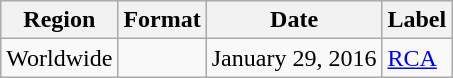<table class="wikitable">
<tr>
<th>Region</th>
<th>Format</th>
<th>Date</th>
<th>Label</th>
</tr>
<tr>
<td>Worldwide</td>
<td></td>
<td>January 29, 2016</td>
<td><a href='#'>RCA</a></td>
</tr>
</table>
